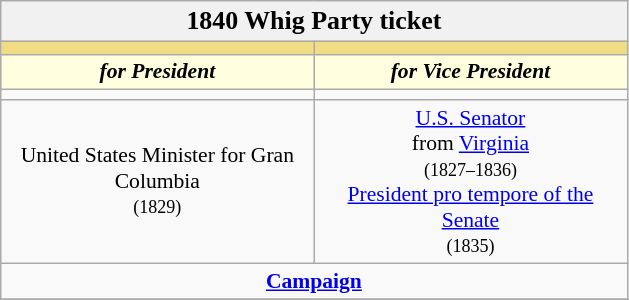<table class="wikitable" style="font-size:90%; text-align:center;">
<tr>
<td style="background:#f1f1f1;" colspan="30"><big><strong>1840 Whig Party ticket</strong></big></td>
</tr>
<tr>
<th style="width:3em; font-size:135%; background:#F0DC82; width:200px;"><a href='#'></a></th>
<th style="width:3em; font-size:135%; background:#F0DC82; width:200px;"><a href='#'></a></th>
</tr>
<tr style="color:#000000; font-size:100%; background:#F0DC82;">
<td style="width:3em; font-size:100%; color:#000; background:lightyellow; width:200px;"><strong><em>for President</em></strong></td>
<td style="width:3em; font-size:100%; color:#000; background:lightyellow; width:200px;"><strong><em>for Vice President</em></strong></td>
</tr>
<tr>
<td></td>
<td></td>
</tr>
<tr>
<td>United States Minister for Gran Columbia<br><small>(1829)</small></td>
<td><a href='#'>U.S. Senator</a><br>from <a href='#'>Virginia</a><br><small>(1827–1836)</small><br><a href='#'>President pro tempore of the Senate</a><br><small>(1835)</small></td>
</tr>
<tr>
<td colspan=2><a href='#'><strong>Campaign</strong></a></td>
</tr>
<tr>
</tr>
</table>
